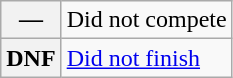<table class="wikitable">
<tr>
<th scope="row">—</th>
<td>Did not compete</td>
</tr>
<tr>
<th scope="row">DNF</th>
<td><a href='#'>Did not finish</a></td>
</tr>
</table>
